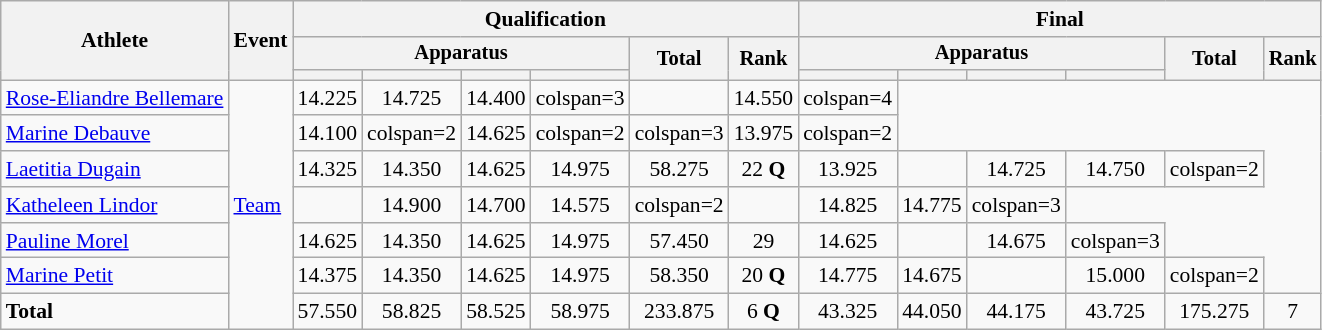<table class="wikitable" style="font-size:90%">
<tr>
<th rowspan="3">Athlete</th>
<th rowspan="3">Event</th>
<th colspan=6>Qualification</th>
<th colspan=6>Final</th>
</tr>
<tr style="font-size:95%">
<th colspan=4>Apparatus</th>
<th rowspan=2>Total</th>
<th rowspan=2>Rank</th>
<th colspan=4>Apparatus</th>
<th rowspan=2>Total</th>
<th rowspan=2>Rank</th>
</tr>
<tr style="font-size:95%">
<th></th>
<th></th>
<th></th>
<th></th>
<th></th>
<th></th>
<th></th>
<th></th>
</tr>
<tr align=center>
<td align=left><a href='#'>Rose-Eliandre Bellemare</a></td>
<td rowspan=7 align=left><a href='#'>Team</a></td>
<td>14.225</td>
<td>14.725</td>
<td>14.400</td>
<td>colspan=3 </td>
<td></td>
<td>14.550</td>
<td>colspan=4 </td>
</tr>
<tr align=center>
<td align=left><a href='#'>Marine Debauve</a></td>
<td>14.100</td>
<td>colspan=2 </td>
<td>14.625</td>
<td>colspan=2 </td>
<td>colspan=3 </td>
<td>13.975</td>
<td>colspan=2 </td>
</tr>
<tr align=center>
<td align=left><a href='#'>Laetitia Dugain</a></td>
<td>14.325</td>
<td>14.350</td>
<td>14.625</td>
<td>14.975</td>
<td>58.275</td>
<td>22 <strong>Q</strong></td>
<td>13.925</td>
<td></td>
<td>14.725</td>
<td>14.750</td>
<td>colspan=2 </td>
</tr>
<tr align=center>
<td align=left><a href='#'>Katheleen Lindor</a></td>
<td></td>
<td>14.900</td>
<td>14.700</td>
<td>14.575</td>
<td>colspan=2 </td>
<td></td>
<td>14.825</td>
<td>14.775</td>
<td>colspan=3 </td>
</tr>
<tr align=center>
<td align=left><a href='#'>Pauline Morel</a></td>
<td>14.625</td>
<td>14.350</td>
<td>14.625</td>
<td>14.975</td>
<td>57.450</td>
<td>29</td>
<td>14.625</td>
<td></td>
<td>14.675</td>
<td>colspan=3 </td>
</tr>
<tr align=center>
<td align=left><a href='#'>Marine Petit</a></td>
<td>14.375</td>
<td>14.350</td>
<td>14.625</td>
<td>14.975</td>
<td>58.350</td>
<td>20 <strong>Q</strong></td>
<td>14.775</td>
<td>14.675</td>
<td></td>
<td>15.000</td>
<td>colspan=2 </td>
</tr>
<tr align=center>
<td align=left><strong>Total</strong></td>
<td>57.550</td>
<td>58.825</td>
<td>58.525</td>
<td>58.975</td>
<td>233.875</td>
<td>6 <strong>Q</strong></td>
<td>43.325</td>
<td>44.050</td>
<td>44.175</td>
<td>43.725</td>
<td>175.275</td>
<td>7</td>
</tr>
</table>
